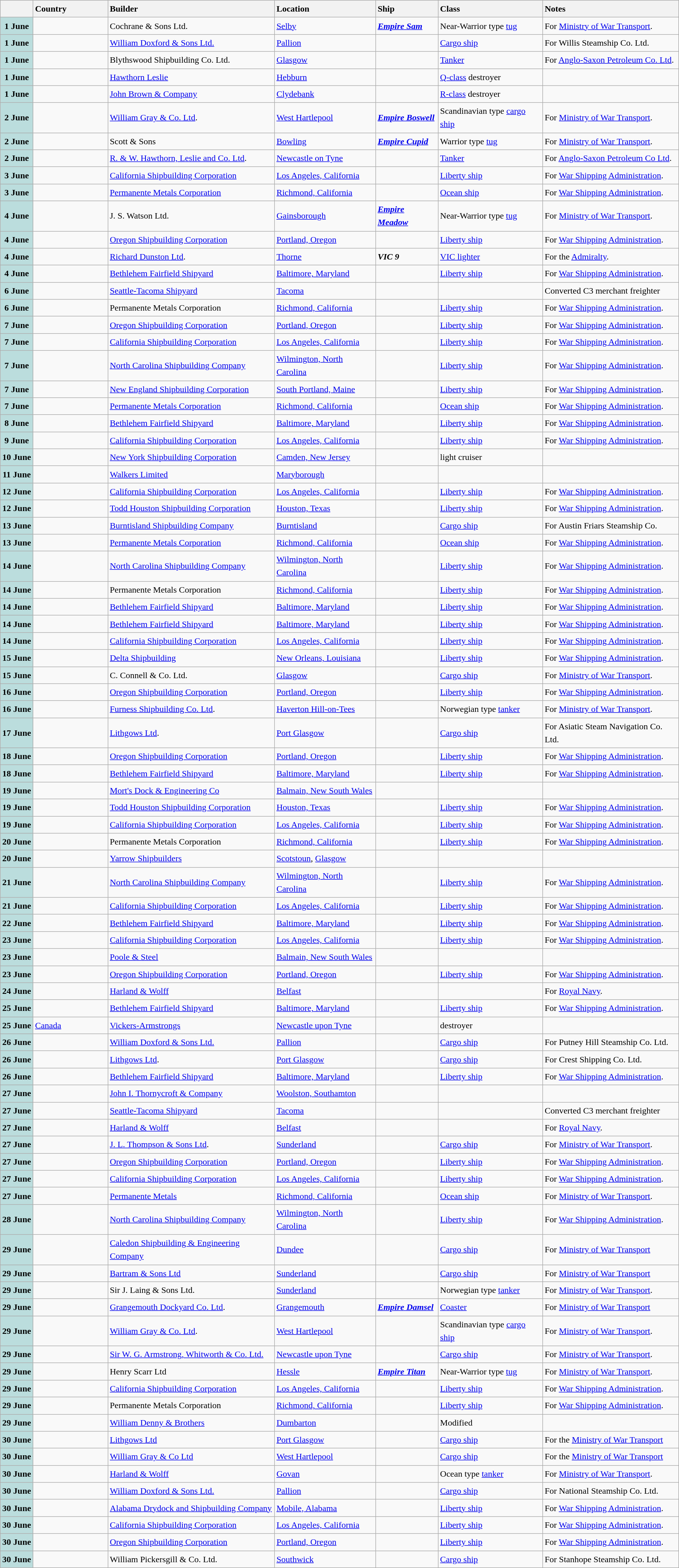<table class="wikitable sortable" style="font-size:1.00em; line-height:1.5em;">
<tr>
<th></th>
<th width="130"  style="text-align: left;">Country</th>
<th style="text-align: left;">Builder</th>
<th style="text-align: left;">Location</th>
<th style="text-align: left;">Ship</th>
<th style="text-align: left;">Class</th>
<th style="text-align: left;">Notes</th>
</tr>
<tr>
<th style="background: #bbdddd;">1 June</th>
<td></td>
<td>Cochrane & Sons Ltd.</td>
<td><a href='#'>Selby</a></td>
<td><strong><em><a href='#'>Empire Sam</a></em></strong></td>
<td>Near-Warrior type <a href='#'>tug</a></td>
<td>For <a href='#'>Ministry of War Transport</a>.</td>
</tr>
<tr>
<th style="background: #bbdddd;">1 June</th>
<td></td>
<td><a href='#'>William Doxford & Sons Ltd.</a></td>
<td><a href='#'>Pallion</a></td>
<td><strong></strong></td>
<td><a href='#'>Cargo ship</a></td>
<td>For Willis Steamship Co. Ltd.</td>
</tr>
<tr ---->
<th style="background: #bbdddd;">1 June</th>
<td></td>
<td>Blythswood Shipbuilding Co. Ltd.</td>
<td><a href='#'>Glasgow</a></td>
<td><strong></strong></td>
<td><a href='#'>Tanker</a></td>
<td>For <a href='#'>Anglo-Saxon Petroleum Co. Ltd</a>.</td>
</tr>
<tr>
<th style="background: #bbdddd;">1 June</th>
<td></td>
<td><a href='#'>Hawthorn Leslie</a></td>
<td><a href='#'>Hebburn</a></td>
<td><strong></strong></td>
<td><a href='#'>Q-class</a> destroyer</td>
<td></td>
</tr>
<tr>
<th style="background: #bbdddd;">1 June</th>
<td></td>
<td><a href='#'>John Brown & Company</a></td>
<td><a href='#'>Clydebank</a></td>
<td><strong></strong></td>
<td><a href='#'>R-class</a> destroyer</td>
<td></td>
</tr>
<tr>
<th style="background: #bbdddd;">2 June</th>
<td></td>
<td><a href='#'>William Gray & Co. Ltd</a>.</td>
<td><a href='#'>West Hartlepool</a></td>
<td><strong><em><a href='#'>Empire Boswell</a></em></strong></td>
<td>Scandinavian type <a href='#'>cargo ship</a></td>
<td>For <a href='#'>Ministry of War Transport</a>.</td>
</tr>
<tr>
<th style="background: #bbdddd;">2 June</th>
<td></td>
<td>Scott & Sons</td>
<td><a href='#'>Bowling</a></td>
<td><strong><em><a href='#'>Empire Cupid</a></em></strong></td>
<td>Warrior type <a href='#'>tug</a></td>
<td>For <a href='#'>Ministry of War Transport</a>.</td>
</tr>
<tr ---->
<th style="background: #bbdddd;">2 June</th>
<td></td>
<td><a href='#'>R. & W. Hawthorn, Leslie and Co. Ltd</a>.</td>
<td><a href='#'>Newcastle on Tyne</a></td>
<td><strong></strong></td>
<td><a href='#'>Tanker</a></td>
<td>For <a href='#'>Anglo-Saxon Petroleum Co Ltd</a>.</td>
</tr>
<tr --->
<th style="background: #bbdddd;">3 June</th>
<td></td>
<td><a href='#'>California Shipbuilding Corporation</a></td>
<td><a href='#'>Los Angeles, California</a></td>
<td><strong></strong></td>
<td><a href='#'>Liberty ship</a></td>
<td>For <a href='#'>War Shipping Administration</a>.</td>
</tr>
<tr --->
<th style="background: #bbdddd;">3 June</th>
<td></td>
<td><a href='#'>Permanente Metals Corporation</a></td>
<td><a href='#'>Richmond, California</a></td>
<td><strong></strong></td>
<td><a href='#'>Ocean ship</a></td>
<td>For <a href='#'>War Shipping Administration</a>.</td>
</tr>
<tr>
<th style="background: #bbdddd;">4 June</th>
<td></td>
<td>J. S. Watson Ltd.</td>
<td><a href='#'>Gainsborough</a></td>
<td><strong><em><a href='#'>Empire Meadow</a></em></strong></td>
<td>Near-Warrior type <a href='#'>tug</a></td>
<td>For <a href='#'>Ministry of War Transport</a>.</td>
</tr>
<tr --->
<th style="background: #bbdddd;">4 June</th>
<td></td>
<td><a href='#'>Oregon Shipbuilding Corporation</a></td>
<td><a href='#'>Portland, Oregon</a></td>
<td><strong></strong></td>
<td><a href='#'>Liberty ship</a></td>
<td>For <a href='#'>War Shipping Administration</a>.</td>
</tr>
<tr ---->
<th style="background: #bbdddd;">4 June</th>
<td></td>
<td><a href='#'>Richard Dunston Ltd</a>.</td>
<td><a href='#'>Thorne</a></td>
<td><strong><em>VIC 9</em></strong></td>
<td><a href='#'>VIC lighter</a></td>
<td>For the <a href='#'>Admiralty</a>.</td>
</tr>
<tr --->
<th style="background: #bbdddd;">4 June</th>
<td></td>
<td><a href='#'>Bethlehem Fairfield Shipyard</a></td>
<td><a href='#'>Baltimore, Maryland</a></td>
<td><strong></strong></td>
<td><a href='#'>Liberty ship</a></td>
<td>For <a href='#'>War Shipping Administration</a>.</td>
</tr>
<tr>
<th style="background: #bbdddd;">6 June</th>
<td></td>
<td><a href='#'>Seattle-Tacoma Shipyard</a></td>
<td><a href='#'>Tacoma</a></td>
<td><strong></strong></td>
<td></td>
<td>Converted C3 merchant freighter</td>
</tr>
<tr --->
<th style="background: #bbdddd;">6 June</th>
<td></td>
<td>Permanente Metals Corporation</td>
<td><a href='#'>Richmond, California</a></td>
<td><strong></strong></td>
<td><a href='#'>Liberty ship</a></td>
<td>For <a href='#'>War Shipping Administration</a>.</td>
</tr>
<tr --->
<th style="background: #bbdddd;">7 June</th>
<td></td>
<td><a href='#'>Oregon Shipbuilding Corporation</a></td>
<td><a href='#'>Portland, Oregon</a></td>
<td><strong></strong></td>
<td><a href='#'>Liberty ship</a></td>
<td>For <a href='#'>War Shipping Administration</a>.</td>
</tr>
<tr --->
<th style="background: #bbdddd;">7 June</th>
<td></td>
<td><a href='#'>California Shipbuilding Corporation</a></td>
<td><a href='#'>Los Angeles, California</a></td>
<td><strong></strong></td>
<td><a href='#'>Liberty ship</a></td>
<td>For <a href='#'>War Shipping Administration</a>.</td>
</tr>
<tr --->
<th style="background: #bbdddd;">7 June</th>
<td></td>
<td><a href='#'>North Carolina Shipbuilding Company</a></td>
<td><a href='#'>Wilmington, North Carolina</a></td>
<td><strong></strong></td>
<td><a href='#'>Liberty ship</a></td>
<td>For <a href='#'>War Shipping Administration</a>.</td>
</tr>
<tr --->
<th style="background: #bbdddd;">7 June</th>
<td></td>
<td><a href='#'>New England Shipbuilding Corporation</a></td>
<td><a href='#'>South Portland, Maine</a></td>
<td><strong></strong></td>
<td><a href='#'>Liberty ship</a></td>
<td>For <a href='#'>War Shipping Administration</a>.</td>
</tr>
<tr --->
<th style="background: #bbdddd;">7 June</th>
<td></td>
<td><a href='#'>Permanente Metals Corporation</a></td>
<td><a href='#'>Richmond, California</a></td>
<td><strong></strong></td>
<td><a href='#'>Ocean ship</a></td>
<td>For <a href='#'>War Shipping Administration</a>.</td>
</tr>
<tr --->
<th style="background: #bbdddd;">8 June</th>
<td></td>
<td><a href='#'>Bethlehem Fairfield Shipyard</a></td>
<td><a href='#'>Baltimore, Maryland</a></td>
<td><strong></strong></td>
<td><a href='#'>Liberty ship</a></td>
<td>For <a href='#'>War Shipping Administration</a>.</td>
</tr>
<tr --->
<th style="background: #bbdddd;">9 June</th>
<td></td>
<td><a href='#'>California Shipbuilding Corporation</a></td>
<td><a href='#'>Los Angeles, California</a></td>
<td><strong></strong></td>
<td><a href='#'>Liberty ship</a></td>
<td>For <a href='#'>War Shipping Administration</a>.</td>
</tr>
<tr>
<th style="background: #bbdddd;">10 June</th>
<td></td>
<td><a href='#'>New York Shipbuilding Corporation</a></td>
<td><a href='#'>Camden, New Jersey</a></td>
<td><strong></strong></td>
<td> light cruiser</td>
<td></td>
</tr>
<tr>
<th style="background: #bbdddd;">11 June</th>
<td></td>
<td><a href='#'>Walkers Limited</a></td>
<td><a href='#'>Maryborough</a></td>
<td><strong></strong></td>
<td></td>
<td></td>
</tr>
<tr --->
<th style="background: #bbdddd;">12 June</th>
<td></td>
<td><a href='#'>California Shipbuilding Corporation</a></td>
<td><a href='#'>Los Angeles, California</a></td>
<td><strong></strong></td>
<td><a href='#'>Liberty ship</a></td>
<td>For <a href='#'>War Shipping Administration</a>.</td>
</tr>
<tr --->
<th style="background: #bbdddd;">12 June</th>
<td></td>
<td><a href='#'>Todd Houston Shipbuilding Corporation</a></td>
<td><a href='#'>Houston, Texas</a></td>
<td><strong></strong></td>
<td><a href='#'>Liberty ship</a></td>
<td>For <a href='#'>War Shipping Administration</a>.</td>
</tr>
<tr>
<th style="background: #bbdddd;">13 June</th>
<td></td>
<td><a href='#'>Burntisland Shipbuilding Company</a></td>
<td><a href='#'>Burntisland</a></td>
<td><strong></strong></td>
<td><a href='#'>Cargo ship</a></td>
<td>For Austin Friars Steamship Co.</td>
</tr>
<tr --->
<th style="background: #bbdddd;">13 June</th>
<td></td>
<td><a href='#'>Permanente Metals Corporation</a></td>
<td><a href='#'>Richmond, California</a></td>
<td><strong></strong></td>
<td><a href='#'>Ocean ship</a></td>
<td>For <a href='#'>War Shipping Administration</a>.</td>
</tr>
<tr --->
<th style="background: #bbdddd;">14 June</th>
<td></td>
<td><a href='#'>North Carolina Shipbuilding Company</a></td>
<td><a href='#'>Wilmington, North Carolina</a></td>
<td><strong></strong></td>
<td><a href='#'>Liberty ship</a></td>
<td>For <a href='#'>War Shipping Administration</a>.</td>
</tr>
<tr --->
<th style="background: #bbdddd;">14 June</th>
<td></td>
<td>Permanente Metals Corporation</td>
<td><a href='#'>Richmond, California</a></td>
<td><strong></strong></td>
<td><a href='#'>Liberty ship</a></td>
<td>For <a href='#'>War Shipping Administration</a>.</td>
</tr>
<tr --->
<th style="background: #bbdddd;">14 June</th>
<td></td>
<td><a href='#'>Bethlehem Fairfield Shipyard</a></td>
<td><a href='#'>Baltimore, Maryland</a></td>
<td><strong></strong></td>
<td><a href='#'>Liberty ship</a></td>
<td>For <a href='#'>War Shipping Administration</a>.</td>
</tr>
<tr --->
<th style="background: #bbdddd;">14 June</th>
<td></td>
<td><a href='#'>Bethlehem Fairfield Shipyard</a></td>
<td><a href='#'>Baltimore, Maryland</a></td>
<td><strong></strong></td>
<td><a href='#'>Liberty ship</a></td>
<td>For <a href='#'>War Shipping Administration</a>.</td>
</tr>
<tr --->
<th style="background: #bbdddd;">14 June</th>
<td></td>
<td><a href='#'>California Shipbuilding Corporation</a></td>
<td><a href='#'>Los Angeles, California</a></td>
<td><strong></strong></td>
<td><a href='#'>Liberty ship</a></td>
<td>For <a href='#'>War Shipping Administration</a>.</td>
</tr>
<tr --->
<th style="background: #bbdddd;">15 June</th>
<td></td>
<td><a href='#'>Delta Shipbuilding</a></td>
<td><a href='#'>New Orleans, Louisiana</a></td>
<td><strong></strong></td>
<td><a href='#'>Liberty ship</a></td>
<td>For <a href='#'>War Shipping Administration</a>.</td>
</tr>
<tr>
<th style="background: #bbdddd;">15 June</th>
<td></td>
<td>C. Connell & Co. Ltd.</td>
<td><a href='#'>Glasgow</a></td>
<td><strong></strong></td>
<td><a href='#'>Cargo ship</a></td>
<td>For <a href='#'>Ministry of War Transport</a>.</td>
</tr>
<tr --->
<th style="background: #bbdddd;">16 June</th>
<td></td>
<td><a href='#'>Oregon Shipbuilding Corporation</a></td>
<td><a href='#'>Portland, Oregon</a></td>
<td><strong></strong></td>
<td><a href='#'>Liberty ship</a></td>
<td>For <a href='#'>War Shipping Administration</a>.</td>
</tr>
<tr ---->
<th style="background: #bbdddd;">16 June</th>
<td></td>
<td><a href='#'>Furness Shipbuilding Co. Ltd</a>.</td>
<td><a href='#'>Haverton Hill-on-Tees</a></td>
<td><strong></strong></td>
<td>Norwegian type <a href='#'>tanker</a></td>
<td>For <a href='#'>Ministry of War Transport</a>.</td>
</tr>
<tr ---->
<th style="background: #bbdddd;">17 June</th>
<td></td>
<td><a href='#'>Lithgows Ltd</a>.</td>
<td><a href='#'>Port Glasgow</a></td>
<td><strong></strong></td>
<td><a href='#'>Cargo ship</a></td>
<td>For Asiatic Steam Navigation Co. Ltd.</td>
</tr>
<tr --->
<th style="background: #bbdddd;">18 June</th>
<td></td>
<td><a href='#'>Oregon Shipbuilding Corporation</a></td>
<td><a href='#'>Portland, Oregon</a></td>
<td><strong></strong></td>
<td><a href='#'>Liberty ship</a></td>
<td>For <a href='#'>War Shipping Administration</a>.</td>
</tr>
<tr --->
<th style="background: #bbdddd;">18 June</th>
<td></td>
<td><a href='#'>Bethlehem Fairfield Shipyard</a></td>
<td><a href='#'>Baltimore, Maryland</a></td>
<td><strong></strong></td>
<td><a href='#'>Liberty ship</a></td>
<td>For <a href='#'>War Shipping Administration</a>.</td>
</tr>
<tr>
<th style="background: #bbdddd;">19 June</th>
<td></td>
<td><a href='#'>Mort's Dock & Engineering Co</a></td>
<td><a href='#'>Balmain, New South Wales</a></td>
<td><strong></strong></td>
<td></td>
<td></td>
</tr>
<tr --->
<th style="background: #bbdddd;">19 June</th>
<td></td>
<td><a href='#'>Todd Houston Shipbuilding Corporation</a></td>
<td><a href='#'>Houston, Texas</a></td>
<td><strong></strong></td>
<td><a href='#'>Liberty ship</a></td>
<td>For <a href='#'>War Shipping Administration</a>.</td>
</tr>
<tr --->
<th style="background: #bbdddd;">19 June</th>
<td></td>
<td><a href='#'>California Shipbuilding Corporation</a></td>
<td><a href='#'>Los Angeles, California</a></td>
<td><strong></strong></td>
<td><a href='#'>Liberty ship</a></td>
<td>For <a href='#'>War Shipping Administration</a>.</td>
</tr>
<tr --->
<th style="background: #bbdddd;">20 June</th>
<td></td>
<td>Permanente Metals Corporation</td>
<td><a href='#'>Richmond, California</a></td>
<td><strong></strong></td>
<td><a href='#'>Liberty ship</a></td>
<td>For <a href='#'>War Shipping Administration</a>.</td>
</tr>
<tr>
<th style="background: #bbdddd;">20 June</th>
<td></td>
<td><a href='#'>Yarrow Shipbuilders</a></td>
<td><a href='#'>Scotstoun</a>, <a href='#'>Glasgow</a></td>
<td><strong></strong></td>
<td></td>
<td></td>
</tr>
<tr --->
<th style="background: #bbdddd;">21 June</th>
<td></td>
<td><a href='#'>North Carolina Shipbuilding Company</a></td>
<td><a href='#'>Wilmington, North Carolina</a></td>
<td><strong></strong></td>
<td><a href='#'>Liberty ship</a></td>
<td>For <a href='#'>War Shipping Administration</a>.</td>
</tr>
<tr --->
<th style="background: #bbdddd;">21 June</th>
<td></td>
<td><a href='#'>California Shipbuilding Corporation</a></td>
<td><a href='#'>Los Angeles, California</a></td>
<td><strong></strong></td>
<td><a href='#'>Liberty ship</a></td>
<td>For <a href='#'>War Shipping Administration</a>.</td>
</tr>
<tr --->
<th style="background: #bbdddd;">22 June</th>
<td></td>
<td><a href='#'>Bethlehem Fairfield Shipyard</a></td>
<td><a href='#'>Baltimore, Maryland</a></td>
<td><strong></strong></td>
<td><a href='#'>Liberty ship</a></td>
<td>For <a href='#'>War Shipping Administration</a>.</td>
</tr>
<tr --->
<th style="background: #bbdddd;">23 June</th>
<td></td>
<td><a href='#'>California Shipbuilding Corporation</a></td>
<td><a href='#'>Los Angeles, California</a></td>
<td><strong></strong></td>
<td><a href='#'>Liberty ship</a></td>
<td>For <a href='#'>War Shipping Administration</a>.</td>
</tr>
<tr>
<th style="background: #bbdddd;">23 June</th>
<td></td>
<td><a href='#'>Poole & Steel</a></td>
<td><a href='#'>Balmain, New South Wales</a></td>
<td><strong></strong></td>
<td></td>
<td></td>
</tr>
<tr --->
<th style="background: #bbdddd;">23 June</th>
<td></td>
<td><a href='#'>Oregon Shipbuilding Corporation</a></td>
<td><a href='#'>Portland, Oregon</a></td>
<td><strong></strong></td>
<td><a href='#'>Liberty ship</a></td>
<td>For <a href='#'>War Shipping Administration</a>.</td>
</tr>
<tr ---->
<th style="background: #bbdddd;">24 June</th>
<td></td>
<td><a href='#'>Harland & Wolff</a></td>
<td><a href='#'>Belfast</a></td>
<td><strong></strong></td>
<td></td>
<td>For <a href='#'>Royal Navy</a>.</td>
</tr>
<tr --->
<th style="background: #bbdddd;">25 June</th>
<td></td>
<td><a href='#'>Bethlehem Fairfield Shipyard</a></td>
<td><a href='#'>Baltimore, Maryland</a></td>
<td><strong></strong></td>
<td><a href='#'>Liberty ship</a></td>
<td>For <a href='#'>War Shipping Administration</a>.</td>
</tr>
<tr>
<th style="background: #bbdddd;">25 June</th>
<td> <a href='#'>Canada</a></td>
<td><a href='#'>Vickers-Armstrongs</a></td>
<td><a href='#'>Newcastle upon Tyne</a></td>
<td><strong></strong></td>
<td> destroyer</td>
<td></td>
</tr>
<tr>
<th style="background: #bbdddd;">26 June</th>
<td></td>
<td><a href='#'>William Doxford & Sons Ltd.</a></td>
<td><a href='#'>Pallion</a></td>
<td><strong></strong></td>
<td><a href='#'>Cargo ship</a></td>
<td>For Putney Hill Steamship Co. Ltd.</td>
</tr>
<tr ---->
<th style="background: #bbdddd;">26 June</th>
<td></td>
<td><a href='#'>Lithgows Ltd</a>.</td>
<td><a href='#'>Port Glasgow</a></td>
<td><strong></strong></td>
<td><a href='#'>Cargo ship</a></td>
<td>For Crest Shipping Co. Ltd.</td>
</tr>
<tr --->
<th style="background: #bbdddd;">26 June</th>
<td></td>
<td><a href='#'>Bethlehem Fairfield Shipyard</a></td>
<td><a href='#'>Baltimore, Maryland</a></td>
<td><strong></strong></td>
<td><a href='#'>Liberty ship</a></td>
<td>For <a href='#'>War Shipping Administration</a>.</td>
</tr>
<tr>
<th style="background: #bbdddd;">27 June</th>
<td></td>
<td><a href='#'>John I. Thornycroft & Company</a></td>
<td><a href='#'>Woolston, Southamton</a></td>
<td><strong></strong></td>
<td></td>
<td></td>
</tr>
<tr>
<th style="background: #bbdddd;">27 June</th>
<td></td>
<td><a href='#'>Seattle-Tacoma Shipyard</a></td>
<td><a href='#'>Tacoma</a></td>
<td><strong></strong></td>
<td></td>
<td>Converted C3 merchant freighter</td>
</tr>
<tr ---->
<th style="background: #bbdddd;">27 June</th>
<td></td>
<td><a href='#'>Harland & Wolff</a></td>
<td><a href='#'>Belfast</a></td>
<td><strong></strong></td>
<td></td>
<td>For <a href='#'>Royal Navy</a>.</td>
</tr>
<tr ---->
<th style="background: #bbdddd;">27 June</th>
<td></td>
<td><a href='#'>J. L. Thompson & Sons Ltd</a>.</td>
<td><a href='#'>Sunderland</a></td>
<td><strong></strong></td>
<td><a href='#'>Cargo ship</a></td>
<td>For <a href='#'>Ministry of War Transport</a>.</td>
</tr>
<tr --->
<th style="background: #bbdddd;">27 June</th>
<td></td>
<td><a href='#'>Oregon Shipbuilding Corporation</a></td>
<td><a href='#'>Portland, Oregon</a></td>
<td><strong></strong></td>
<td><a href='#'>Liberty ship</a></td>
<td>For <a href='#'>War Shipping Administration</a>.</td>
</tr>
<tr --->
<th style="background: #bbdddd;">27 June</th>
<td></td>
<td><a href='#'>California Shipbuilding Corporation</a></td>
<td><a href='#'>Los Angeles, California</a></td>
<td><strong></strong></td>
<td><a href='#'>Liberty ship</a></td>
<td>For <a href='#'>War Shipping Administration</a>.</td>
</tr>
<tr>
<th style="background: #bbdddd;">27 June</th>
<td></td>
<td><a href='#'>Permanente Metals</a></td>
<td><a href='#'>Richmond, California</a></td>
<td><strong></strong></td>
<td><a href='#'>Ocean ship</a></td>
<td>For <a href='#'>Ministry of War Transport</a>.</td>
</tr>
<tr --->
<th style="background: #bbdddd;">28 June</th>
<td></td>
<td><a href='#'>North Carolina Shipbuilding Company</a></td>
<td><a href='#'>Wilmington, North Carolina</a></td>
<td><strong></strong></td>
<td><a href='#'>Liberty ship</a></td>
<td>For <a href='#'>War Shipping Administration</a>.</td>
</tr>
<tr>
<th style="background: #bbdddd;">29 June</th>
<td></td>
<td><a href='#'>Caledon Shipbuilding & Engineering Company</a></td>
<td><a href='#'>Dundee</a></td>
<td><strong></strong></td>
<td><a href='#'>Cargo ship</a></td>
<td>For <a href='#'>Ministry of War Transport</a></td>
</tr>
<tr>
<th style="background: #bbdddd;">29 June</th>
<td></td>
<td><a href='#'>Bartram & Sons Ltd</a></td>
<td><a href='#'>Sunderland</a></td>
<td><strong></strong></td>
<td><a href='#'>Cargo ship</a></td>
<td>For <a href='#'>Ministry of War Transport</a></td>
</tr>
<tr>
<th style="background: #bbdddd;">29 June</th>
<td></td>
<td>Sir J. Laing & Sons Ltd.</td>
<td><a href='#'>Sunderland</a></td>
<td><strong></strong></td>
<td>Norwegian type <a href='#'>tanker</a></td>
<td>For <a href='#'>Ministry of War Transport</a>.</td>
</tr>
<tr>
<th style="background: #bbdddd;">29 June</th>
<td></td>
<td><a href='#'>Grangemouth Dockyard Co. Ltd</a>.</td>
<td><a href='#'>Grangemouth</a></td>
<td><a href='#'><strong><em>Empire Damsel</em></strong></a></td>
<td><a href='#'>Coaster</a></td>
<td>For <a href='#'>Ministry of War Transport</a></td>
</tr>
<tr ---->
<th style="background: #bbdddd;">29 June</th>
<td></td>
<td><a href='#'>William Gray & Co. Ltd</a>.</td>
<td><a href='#'>West Hartlepool</a></td>
<td><strong></strong></td>
<td>Scandinavian type <a href='#'>cargo ship</a></td>
<td>For <a href='#'>Ministry of War Transport</a>.</td>
</tr>
<tr>
<th style="background: #bbdddd;">29 June</th>
<td></td>
<td><a href='#'>Sir W. G. Armstrong, Whitworth & Co. Ltd.</a></td>
<td><a href='#'>Newcastle upon Tyne</a></td>
<td><strong></strong></td>
<td><a href='#'>Cargo ship</a></td>
<td>For <a href='#'>Ministry of War Transport</a>.</td>
</tr>
<tr>
<th style="background: #bbdddd;">29 June</th>
<td></td>
<td>Henry Scarr Ltd</td>
<td><a href='#'>Hessle</a></td>
<td><a href='#'><strong><em>Empire Titan</em></strong></a></td>
<td>Near-Warrior type <a href='#'>tug</a></td>
<td>For <a href='#'>Ministry of War Transport</a>.</td>
</tr>
<tr --->
<th style="background: #bbdddd;">29 June</th>
<td></td>
<td><a href='#'>California Shipbuilding Corporation</a></td>
<td><a href='#'>Los Angeles, California</a></td>
<td><strong></strong></td>
<td><a href='#'>Liberty ship</a></td>
<td>For <a href='#'>War Shipping Administration</a>.</td>
</tr>
<tr --->
<th style="background: #bbdddd;">29 June</th>
<td></td>
<td>Permanente Metals Corporation</td>
<td><a href='#'>Richmond, California</a></td>
<td><strong></strong></td>
<td><a href='#'>Liberty ship</a></td>
<td>For <a href='#'>War Shipping Administration</a>.</td>
</tr>
<tr>
<th style="background: #bbdddd;">29 June</th>
<td></td>
<td><a href='#'>William Denny & Brothers</a></td>
<td><a href='#'>Dumbarton</a></td>
<td><strong></strong></td>
<td>Modified </td>
<td></td>
</tr>
<tr>
<th style="background: #bbdddd;">30 June</th>
<td></td>
<td><a href='#'>Lithgows Ltd</a></td>
<td><a href='#'>Port Glasgow</a></td>
<td><strong></strong></td>
<td><a href='#'>Cargo ship</a></td>
<td>For the <a href='#'>Ministry of War Transport</a></td>
</tr>
<tr>
<th style="background: #bbdddd;">30 June</th>
<td></td>
<td><a href='#'>William Gray & Co Ltd</a></td>
<td><a href='#'>West Hartlepool</a></td>
<td><strong></strong></td>
<td><a href='#'>Cargo ship</a></td>
<td>For the <a href='#'>Ministry of War Transport</a></td>
</tr>
<tr ---->
<th style="background: #bbdddd;">30 June</th>
<td></td>
<td><a href='#'>Harland & Wolff</a></td>
<td><a href='#'>Govan</a></td>
<td><strong></strong></td>
<td>Ocean type <a href='#'>tanker</a></td>
<td>For <a href='#'>Ministry of War Transport</a>.</td>
</tr>
<tr>
<th style="background: #bbdddd;">30 June</th>
<td></td>
<td><a href='#'>William Doxford & Sons Ltd.</a></td>
<td><a href='#'>Pallion</a></td>
<td><strong></strong></td>
<td><a href='#'>Cargo ship</a></td>
<td>For National Steamship Co. Ltd.</td>
</tr>
<tr ---->
<th style="background: #bbdddd;">30 June</th>
<td></td>
<td><a href='#'>Alabama Drydock and Shipbuilding Company</a></td>
<td><a href='#'>Mobile, Alabama</a></td>
<td><strong></strong></td>
<td><a href='#'>Liberty ship</a></td>
<td>For <a href='#'>War Shipping Administration</a>.</td>
</tr>
<tr --->
<th style="background: #bbdddd;">30 June</th>
<td></td>
<td><a href='#'>California Shipbuilding Corporation</a></td>
<td><a href='#'>Los Angeles, California</a></td>
<td><strong></strong></td>
<td><a href='#'>Liberty ship</a></td>
<td>For <a href='#'>War Shipping Administration</a>.</td>
</tr>
<tr --->
<th style="background: #bbdddd;">30 June</th>
<td></td>
<td><a href='#'>Oregon Shipbuilding Corporation</a></td>
<td><a href='#'>Portland, Oregon</a></td>
<td><strong></strong></td>
<td><a href='#'>Liberty ship</a></td>
<td>For <a href='#'>War Shipping Administration</a>.</td>
</tr>
<tr ---->
<th style="background: #bbdddd;">30 June</th>
<td></td>
<td>William Pickersgill & Co. Ltd.</td>
<td><a href='#'>Southwick</a></td>
<td><strong></strong></td>
<td><a href='#'>Cargo ship</a></td>
<td>For Stanhope Steamship Co. Ltd.</td>
</tr>
</table>
